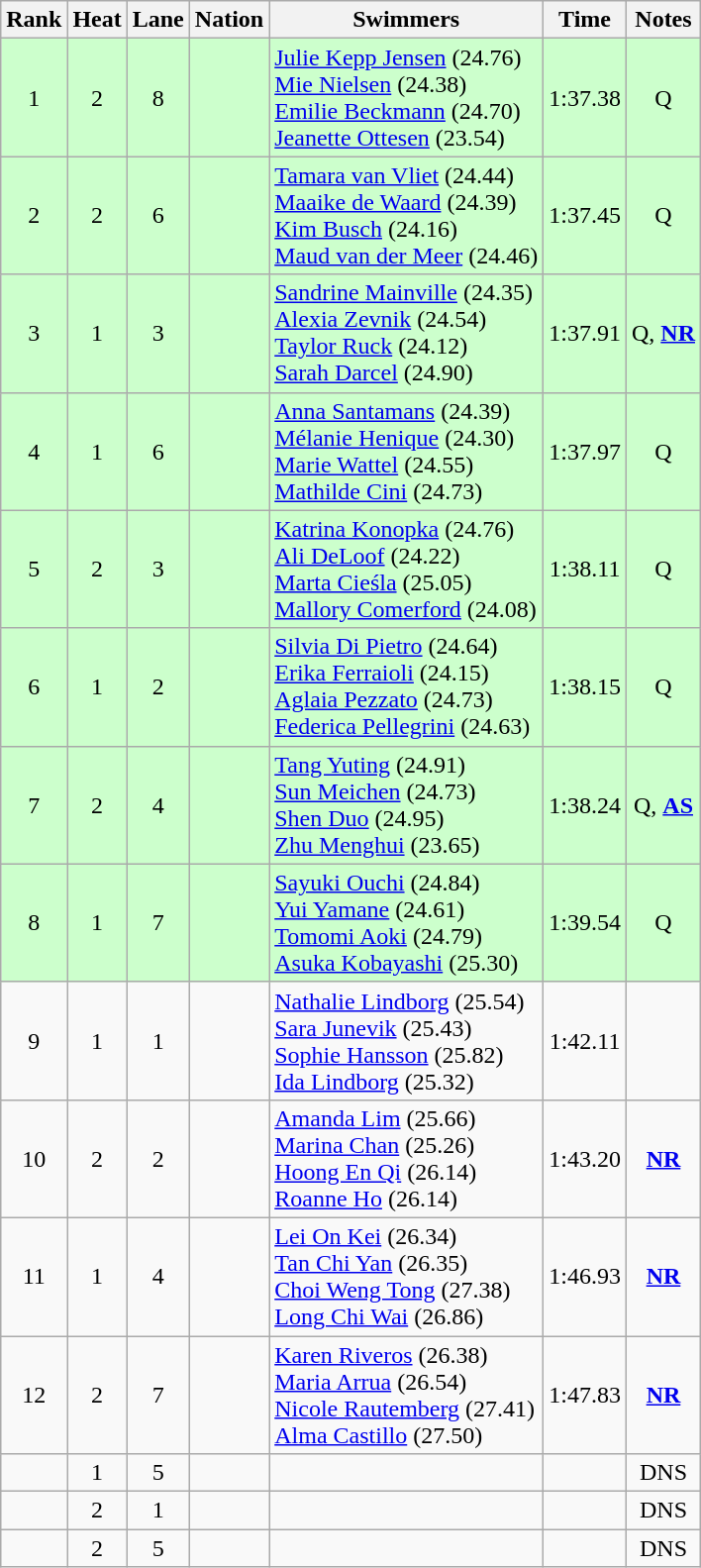<table class="wikitable sortable" style="text-align:center">
<tr>
<th>Rank</th>
<th>Heat</th>
<th>Lane</th>
<th>Nation</th>
<th>Swimmers</th>
<th>Time</th>
<th>Notes</th>
</tr>
<tr bgcolor=ccffcc>
<td>1</td>
<td>2</td>
<td>8</td>
<td align=left></td>
<td align=left><a href='#'>Julie Kepp Jensen</a> (24.76) <br> <a href='#'>Mie Nielsen</a> (24.38) <br> <a href='#'>Emilie Beckmann</a> (24.70) <br> <a href='#'>Jeanette Ottesen</a> (23.54)</td>
<td>1:37.38</td>
<td>Q</td>
</tr>
<tr bgcolor=ccffcc>
<td>2</td>
<td>2</td>
<td>6</td>
<td align=left></td>
<td align=left><a href='#'>Tamara van Vliet</a> (24.44) <br><a href='#'>Maaike de Waard</a> (24.39)<br><a href='#'>Kim Busch</a> (24.16) <br><a href='#'>Maud van der Meer</a> (24.46)</td>
<td>1:37.45</td>
<td>Q</td>
</tr>
<tr bgcolor=ccffcc>
<td>3</td>
<td>1</td>
<td>3</td>
<td align=left></td>
<td align=left><a href='#'>Sandrine Mainville</a> (24.35)<br> <a href='#'>Alexia Zevnik</a> (24.54)<br><a href='#'>Taylor Ruck</a> (24.12)<br><a href='#'>Sarah Darcel</a> (24.90)</td>
<td>1:37.91</td>
<td>Q, <strong><a href='#'>NR</a></strong></td>
</tr>
<tr bgcolor=ccffcc>
<td>4</td>
<td>1</td>
<td>6</td>
<td align=left></td>
<td align=left><a href='#'>Anna Santamans</a> (24.39) <br> <a href='#'>Mélanie Henique</a> (24.30) <br> <a href='#'>Marie Wattel</a> (24.55) <br> <a href='#'>Mathilde Cini</a> (24.73)</td>
<td>1:37.97</td>
<td>Q</td>
</tr>
<tr bgcolor=ccffcc>
<td>5</td>
<td>2</td>
<td>3</td>
<td align=left></td>
<td align=left><a href='#'>Katrina Konopka</a> (24.76) <br> <a href='#'>Ali DeLoof</a> (24.22) <br> <a href='#'>Marta Cieśla</a> (25.05) <br> <a href='#'>Mallory Comerford</a> (24.08)</td>
<td>1:38.11</td>
<td>Q</td>
</tr>
<tr bgcolor=ccffcc>
<td>6</td>
<td>1</td>
<td>2</td>
<td align=left></td>
<td align=left><a href='#'>Silvia Di Pietro</a> (24.64)<br><a href='#'>Erika Ferraioli</a> (24.15)<br><a href='#'>Aglaia Pezzato</a> (24.73)<br><a href='#'>Federica Pellegrini</a> (24.63)</td>
<td>1:38.15</td>
<td>Q</td>
</tr>
<tr bgcolor=ccffcc>
<td>7</td>
<td>2</td>
<td>4</td>
<td align=left></td>
<td align=left><a href='#'>Tang Yuting</a> (24.91) <br> <a href='#'>Sun Meichen</a> (24.73) <br> <a href='#'>Shen Duo</a> (24.95) <br> <a href='#'>Zhu Menghui</a> (23.65)</td>
<td>1:38.24</td>
<td>Q, <strong><a href='#'>AS</a></strong></td>
</tr>
<tr bgcolor=ccffcc>
<td>8</td>
<td>1</td>
<td>7</td>
<td align=left></td>
<td align=left><a href='#'>Sayuki Ouchi</a> (24.84) <br> <a href='#'>Yui Yamane</a> (24.61) <br> <a href='#'>Tomomi Aoki</a> (24.79) <br> <a href='#'>Asuka Kobayashi</a> (25.30)</td>
<td>1:39.54</td>
<td>Q</td>
</tr>
<tr>
<td>9</td>
<td>1</td>
<td>1</td>
<td align=left></td>
<td align=left><a href='#'>Nathalie Lindborg</a> (25.54) <br> <a href='#'>Sara Junevik</a> (25.43) <br> <a href='#'>Sophie Hansson</a> (25.82) <br> <a href='#'>Ida Lindborg</a> (25.32)</td>
<td>1:42.11</td>
<td></td>
</tr>
<tr>
<td>10</td>
<td>2</td>
<td>2</td>
<td align=left></td>
<td align=left><a href='#'>Amanda Lim</a> (25.66) <br> <a href='#'>Marina Chan</a> (25.26) <br> <a href='#'>Hoong En Qi</a> (26.14) <br> <a href='#'>Roanne Ho</a> (26.14)</td>
<td>1:43.20</td>
<td><strong><a href='#'>NR</a></strong></td>
</tr>
<tr>
<td>11</td>
<td>1</td>
<td>4</td>
<td align=left></td>
<td align=left><a href='#'>Lei On Kei</a> (26.34) <br> <a href='#'>Tan Chi Yan</a> (26.35) <br> <a href='#'>Choi Weng Tong</a> (27.38) <br> <a href='#'>Long Chi Wai</a> (26.86)</td>
<td>1:46.93</td>
<td><strong><a href='#'>NR</a></strong></td>
</tr>
<tr>
<td>12</td>
<td>2</td>
<td>7</td>
<td align=left></td>
<td align=left><a href='#'>Karen Riveros</a> (26.38) <br> <a href='#'>Maria Arrua</a> (26.54) <br> <a href='#'>Nicole Rautemberg</a> (27.41) <br> <a href='#'>Alma Castillo</a> (27.50)</td>
<td>1:47.83</td>
<td><strong><a href='#'>NR</a></strong></td>
</tr>
<tr>
<td></td>
<td>1</td>
<td>5</td>
<td align=left></td>
<td></td>
<td></td>
<td>DNS</td>
</tr>
<tr>
<td></td>
<td>2</td>
<td>1</td>
<td align=left></td>
<td></td>
<td></td>
<td>DNS</td>
</tr>
<tr>
<td></td>
<td>2</td>
<td>5</td>
<td align=left></td>
<td></td>
<td></td>
<td>DNS</td>
</tr>
</table>
